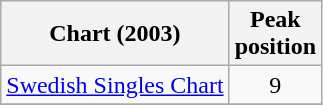<table class="wikitable">
<tr>
<th align="left">Chart (2003)</th>
<th align="left">Peak<br>position</th>
</tr>
<tr>
<td align="left"><a href='#'>Swedish Singles Chart</a></td>
<td align="center">9</td>
</tr>
<tr>
</tr>
</table>
